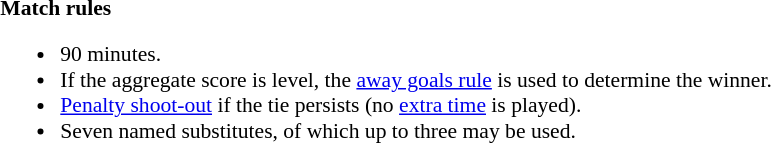<table style="width:100%; font-size:90%;">
<tr>
<td></td>
<td style="width:60%; vertical-align:top;"><br><strong>Match rules</strong><ul><li>90 minutes.</li><li>If the aggregate score is level, the <a href='#'>away goals rule</a> is used to determine the winner.</li><li><a href='#'>Penalty shoot-out</a> if the tie persists (no <a href='#'>extra time</a> is played).</li><li>Seven named substitutes, of which up to three may be used.</li></ul></td>
</tr>
</table>
